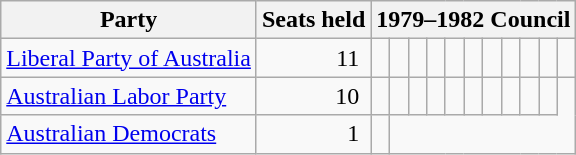<table class="wikitable">
<tr>
<th rowspan=1>Party</th>
<th colspan=1>Seats held</th>
<th rowspan=1 colspan=11>1979–1982 Council</th>
</tr>
<tr>
<td><a href='#'>Liberal Party of Australia</a></td>
<td align=right>11 </td>
<td> </td>
<td> </td>
<td> </td>
<td> </td>
<td> </td>
<td> </td>
<td> </td>
<td> </td>
<td> </td>
<td> </td>
<td> </td>
</tr>
<tr>
<td><a href='#'>Australian Labor Party</a></td>
<td align=right>10 </td>
<td> </td>
<td> </td>
<td> </td>
<td> </td>
<td> </td>
<td> </td>
<td> </td>
<td> </td>
<td> </td>
<td> </td>
</tr>
<tr>
<td><a href='#'>Australian Democrats</a></td>
<td align=right>1 </td>
<td> </td>
</tr>
</table>
